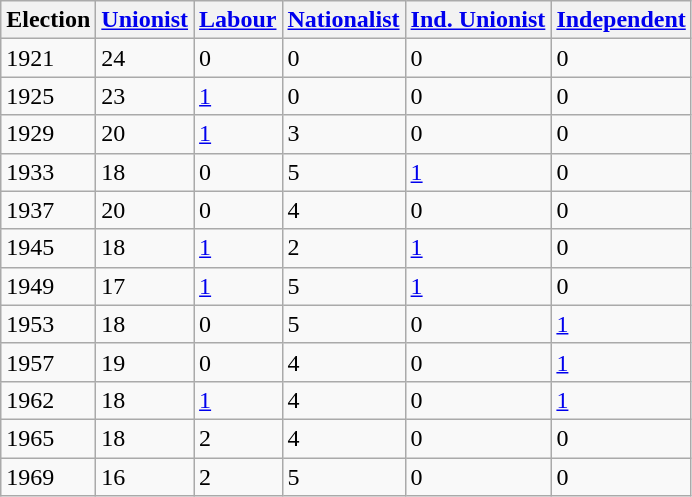<table class="wikitable sortable">
<tr>
<th>Election</th>
<th><a href='#'>Unionist</a></th>
<th><a href='#'>Labour</a></th>
<th><a href='#'>Nationalist</a></th>
<th><a href='#'>Ind. Unionist</a></th>
<th><a href='#'>Independent</a></th>
</tr>
<tr>
<td>1921</td>
<td>24</td>
<td>0</td>
<td>0</td>
<td>0</td>
<td>0</td>
</tr>
<tr>
<td>1925</td>
<td>23</td>
<td><a href='#'>1</a></td>
<td>0</td>
<td>0</td>
<td>0</td>
</tr>
<tr>
<td>1929</td>
<td>20</td>
<td><a href='#'>1</a></td>
<td>3</td>
<td>0</td>
<td>0</td>
</tr>
<tr>
<td>1933</td>
<td>18</td>
<td>0</td>
<td>5</td>
<td><a href='#'>1</a></td>
<td>0</td>
</tr>
<tr>
<td>1937</td>
<td>20</td>
<td>0</td>
<td>4</td>
<td>0</td>
<td>0</td>
</tr>
<tr>
<td>1945</td>
<td>18</td>
<td><a href='#'>1</a></td>
<td>2</td>
<td><a href='#'>1</a></td>
<td>0</td>
</tr>
<tr>
<td>1949</td>
<td>17</td>
<td><a href='#'>1</a></td>
<td>5</td>
<td><a href='#'>1</a></td>
<td>0</td>
</tr>
<tr>
<td>1953</td>
<td>18</td>
<td>0</td>
<td>5</td>
<td>0</td>
<td><a href='#'>1</a></td>
</tr>
<tr>
<td>1957</td>
<td>19</td>
<td>0</td>
<td>4</td>
<td>0</td>
<td><a href='#'>1</a></td>
</tr>
<tr>
<td>1962</td>
<td>18</td>
<td><a href='#'>1</a></td>
<td>4</td>
<td>0</td>
<td><a href='#'>1</a></td>
</tr>
<tr>
<td>1965</td>
<td>18</td>
<td>2</td>
<td>4</td>
<td>0</td>
<td>0</td>
</tr>
<tr>
<td>1969</td>
<td>16</td>
<td>2</td>
<td>5</td>
<td>0</td>
<td>0</td>
</tr>
</table>
